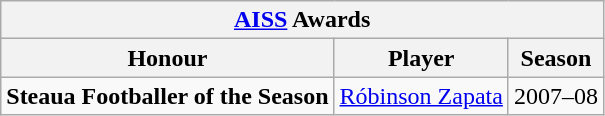<table class="wikitable" align=center>
<tr>
<th Colspan=3><a href='#'>AISS</a> Awards</th>
</tr>
<tr>
<th Align=Left>Honour</th>
<th Align=Left>Player</th>
<th Align=Left>Season</th>
</tr>
<tr>
<td valign="top" Rowspan=1 Align=left><strong>Steaua Footballer of the Season</strong></td>
<td><a href='#'>Róbinson Zapata</a></td>
<td class="wikitable" align=center>2007–08</td>
</tr>
</table>
